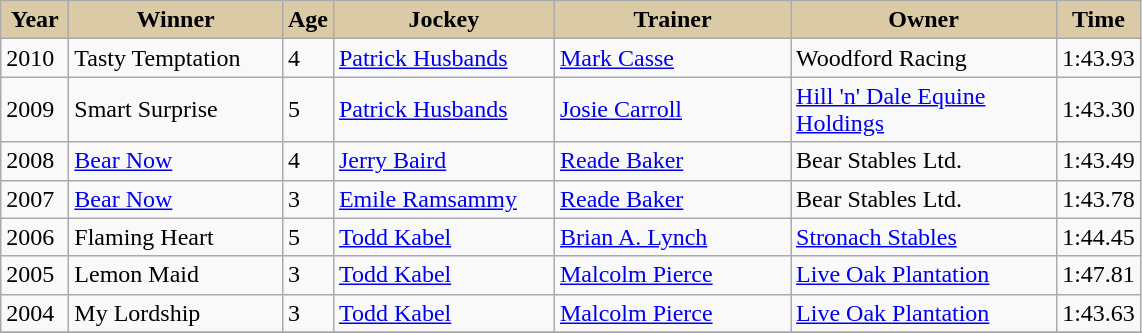<table class="wikitable sortable">
<tr>
<th style="background-color:#DACAA5; width:38px">Year <br></th>
<th style="background-color:#DACAA5; width:135px">Winner <br></th>
<th style="background-color:#DACAA5">Age<br></th>
<th style="background-color:#DACAA5; width:140px">Jockey <br></th>
<th style="background-color:#DACAA5; width:150px">Trainer <br></th>
<th style="background-color:#DACAA5; width:170px">Owner <br></th>
<th style="background-color:#DACAA5">Time</th>
</tr>
<tr>
<td>2010</td>
<td>Tasty Temptation</td>
<td>4</td>
<td><a href='#'>Patrick Husbands</a></td>
<td><a href='#'>Mark Casse</a></td>
<td>Woodford Racing</td>
<td>1:43.93</td>
</tr>
<tr>
<td>2009</td>
<td>Smart Surprise</td>
<td>5</td>
<td><a href='#'>Patrick Husbands</a></td>
<td><a href='#'>Josie Carroll</a></td>
<td><a href='#'>Hill 'n' Dale Equine Holdings</a></td>
<td>1:43.30</td>
</tr>
<tr>
<td>2008</td>
<td><a href='#'>Bear Now</a></td>
<td>4</td>
<td><a href='#'>Jerry Baird</a></td>
<td><a href='#'>Reade Baker</a></td>
<td>Bear Stables Ltd.</td>
<td>1:43.49</td>
</tr>
<tr>
<td>2007</td>
<td><a href='#'>Bear Now</a></td>
<td>3</td>
<td><a href='#'>Emile Ramsammy</a></td>
<td><a href='#'>Reade Baker</a></td>
<td>Bear Stables Ltd.</td>
<td>1:43.78</td>
</tr>
<tr>
<td>2006</td>
<td>Flaming Heart</td>
<td>5</td>
<td><a href='#'>Todd Kabel</a></td>
<td><a href='#'>Brian A. Lynch</a></td>
<td><a href='#'>Stronach Stables</a></td>
<td>1:44.45</td>
</tr>
<tr>
<td>2005</td>
<td>Lemon Maid</td>
<td>3</td>
<td><a href='#'>Todd Kabel</a></td>
<td><a href='#'>Malcolm Pierce</a></td>
<td><a href='#'>Live Oak Plantation</a></td>
<td>1:47.81</td>
</tr>
<tr>
<td>2004</td>
<td>My Lordship</td>
<td>3</td>
<td><a href='#'>Todd Kabel</a></td>
<td><a href='#'>Malcolm Pierce</a></td>
<td><a href='#'>Live Oak Plantation</a></td>
<td>1:43.63</td>
</tr>
<tr>
</tr>
</table>
